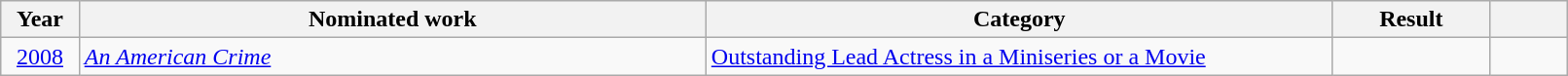<table class="wikitable" width=85%>
<tr>
<th width=5%>Year</th>
<th width=40%>Nominated work</th>
<th width=40%>Category</th>
<th width=10%>Result</th>
<th width=5%></th>
</tr>
<tr>
<td style="text-align:center;"><a href='#'>2008</a></td>
<td><em><a href='#'>An American Crime</a></em></td>
<td><a href='#'>Outstanding Lead Actress in a Miniseries or a Movie</a></td>
<td></td>
<td></td>
</tr>
</table>
